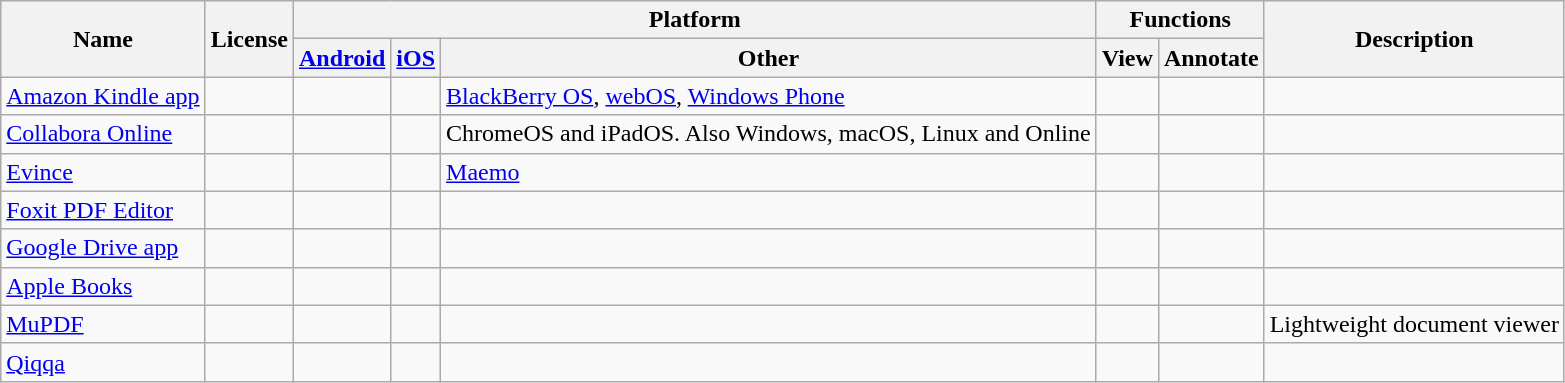<table class="wikitable sortable">
<tr>
<th scope="col" rowspan="2">Name</th>
<th scope="col" rowspan="2">License</th>
<th scope="colgroup" colspan="3">Platform</th>
<th scope="colgroup" colspan="2">Functions</th>
<th scope="col" class="unsortable" rowspan="2">Description</th>
</tr>
<tr>
<th scope="col"><a href='#'>Android</a></th>
<th scope="col"><a href='#'>iOS</a></th>
<th scope="col">Other</th>
<th scope="col">View</th>
<th scope="col">Annotate</th>
</tr>
<tr>
<td><a href='#'>Amazon Kindle app</a></td>
<td></td>
<td></td>
<td></td>
<td><a href='#'>BlackBerry OS</a>, <a href='#'>webOS</a>, <a href='#'>Windows Phone</a></td>
<td></td>
<td></td>
<td></td>
</tr>
<tr>
<td><a href='#'>Collabora Online</a></td>
<td></td>
<td></td>
<td></td>
<td>ChromeOS and iPadOS. Also Windows, macOS, Linux and Online</td>
<td></td>
<td></td>
<td></td>
</tr>
<tr>
<td><a href='#'>Evince</a></td>
<td></td>
<td></td>
<td></td>
<td><a href='#'>Maemo</a></td>
<td></td>
<td></td>
<td></td>
</tr>
<tr>
<td><a href='#'>Foxit PDF Editor</a></td>
<td></td>
<td></td>
<td></td>
<td></td>
<td></td>
<td></td>
<td></td>
</tr>
<tr>
<td><a href='#'>Google Drive app</a></td>
<td></td>
<td></td>
<td></td>
<td></td>
<td></td>
<td></td>
<td></td>
</tr>
<tr>
<td><a href='#'>Apple Books</a></td>
<td></td>
<td></td>
<td></td>
<td></td>
<td></td>
<td></td>
<td></td>
</tr>
<tr>
<td><a href='#'>MuPDF</a></td>
<td></td>
<td></td>
<td></td>
<td></td>
<td></td>
<td></td>
<td>Lightweight document viewer</td>
</tr>
<tr>
<td><a href='#'>Qiqqa</a></td>
<td></td>
<td></td>
<td></td>
<td></td>
<td></td>
<td></td>
<td></td>
</tr>
</table>
